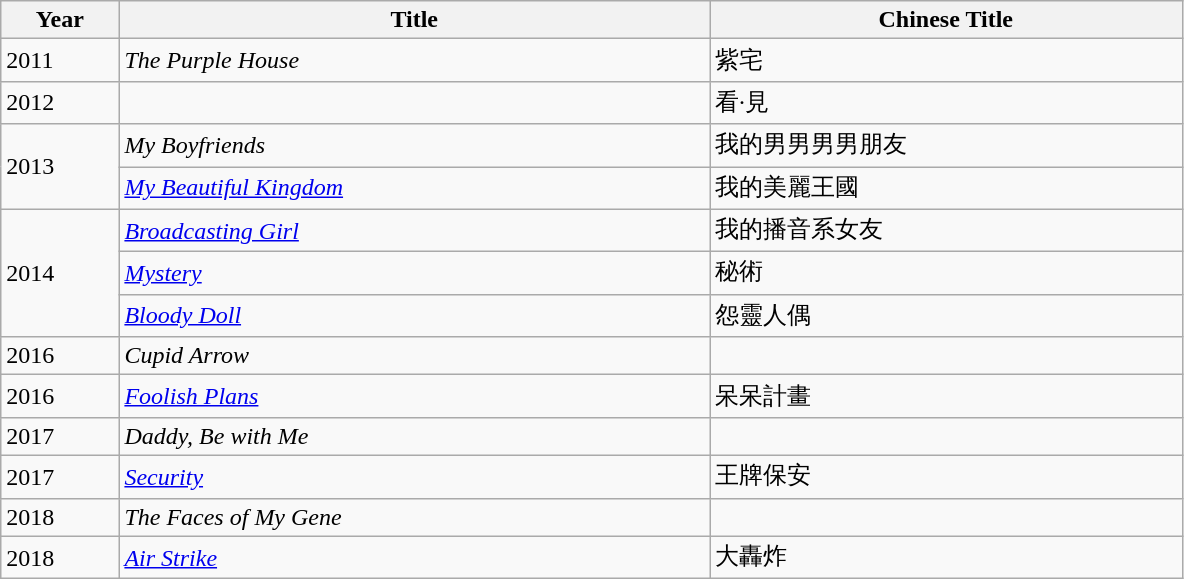<table class="wikitable">
<tr>
<th style="width:5%;">Year</th>
<th style="width:25%;">Title</th>
<th style="width:20%;">Chinese Title</th>
</tr>
<tr>
<td>2011</td>
<td><em>The Purple House</em></td>
<td>紫宅</td>
</tr>
<tr>
<td>2012</td>
<td></td>
<td>看·見</td>
</tr>
<tr>
<td rowspan="2">2013</td>
<td><em>My Boyfriends</em></td>
<td>我的男男男男朋友</td>
</tr>
<tr>
<td><em><a href='#'>My Beautiful Kingdom</a></em></td>
<td>我的美麗王國</td>
</tr>
<tr>
<td rowspan="3">2014</td>
<td><em><a href='#'>Broadcasting Girl</a></em></td>
<td>我的播音系女友</td>
</tr>
<tr>
<td><em><a href='#'>Mystery</a></em></td>
<td>秘術</td>
</tr>
<tr>
<td><em><a href='#'>Bloody Doll</a></em></td>
<td>怨靈人偶</td>
</tr>
<tr>
<td>2016</td>
<td><em>Cupid Arrow</em></td>
<td></td>
</tr>
<tr>
<td>2016</td>
<td><em><a href='#'>Foolish Plans</a></em></td>
<td>呆呆計畫</td>
</tr>
<tr>
<td>2017</td>
<td><em>Daddy, Be with Me</em></td>
<td></td>
</tr>
<tr>
<td>2017</td>
<td><em><a href='#'>Security</a></em></td>
<td>王牌保安</td>
</tr>
<tr>
<td>2018</td>
<td><em>The Faces of My Gene</em></td>
<td></td>
</tr>
<tr>
<td>2018</td>
<td><a href='#'><em>Air Strike</em></a></td>
<td>大轟炸</td>
</tr>
</table>
